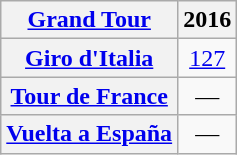<table class="wikitable plainrowheaders">
<tr>
<th scope="col"><a href='#'>Grand Tour</a></th>
<th scope="col">2016</th>
</tr>
<tr style="text-align:center;">
<th scope="row"> <a href='#'>Giro d'Italia</a></th>
<td><a href='#'>127</a></td>
</tr>
<tr style="text-align:center;">
<th scope="row"> <a href='#'>Tour de France</a></th>
<td>—</td>
</tr>
<tr style="text-align:center;">
<th scope="row"> <a href='#'>Vuelta a España</a></th>
<td>—</td>
</tr>
</table>
